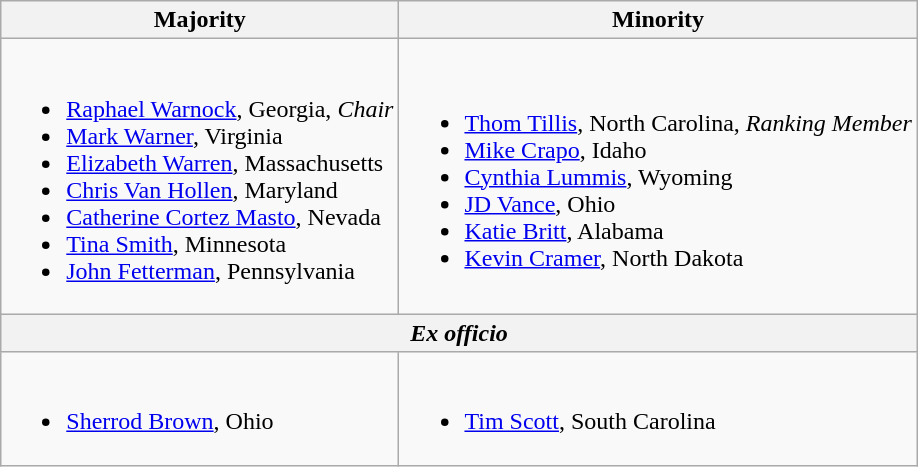<table class=wikitable>
<tr>
<th>Majority</th>
<th>Minority</th>
</tr>
<tr>
<td><br><ul><li><a href='#'>Raphael Warnock</a>, Georgia, <em>Chair</em></li><li><a href='#'>Mark Warner</a>, Virginia</li><li><a href='#'>Elizabeth Warren</a>, Massachusetts</li><li><a href='#'>Chris Van Hollen</a>, Maryland</li><li><a href='#'>Catherine Cortez Masto</a>, Nevada</li><li><a href='#'>Tina Smith</a>, Minnesota</li><li><a href='#'>John Fetterman</a>, Pennsylvania</li></ul></td>
<td><br><ul><li><a href='#'>Thom Tillis</a>, North Carolina, <em>Ranking Member</em></li><li><a href='#'>Mike Crapo</a>, Idaho</li><li><a href='#'>Cynthia Lummis</a>, Wyoming</li><li><a href='#'>JD Vance</a>, Ohio</li><li><a href='#'>Katie Britt</a>, Alabama</li><li><a href='#'>Kevin Cramer</a>, North Dakota</li></ul></td>
</tr>
<tr>
<th colspan=2><em>Ex officio</em></th>
</tr>
<tr>
<td><br><ul><li><a href='#'>Sherrod Brown</a>, Ohio</li></ul></td>
<td><br><ul><li><a href='#'>Tim Scott</a>, South Carolina</li></ul></td>
</tr>
</table>
